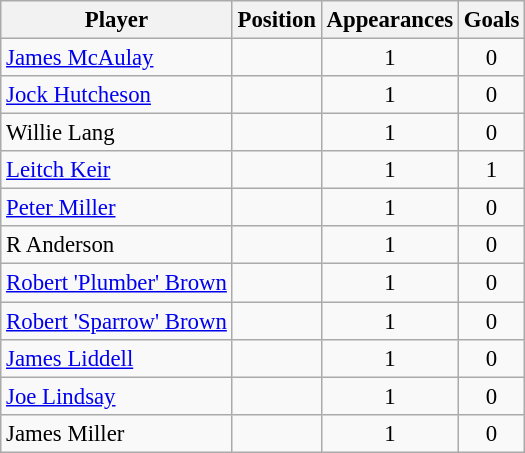<table class="wikitable sortable" style="text-align: center; font-size:95%">
<tr>
<th class="unsortable">Player</th>
<th>Position</th>
<th>Appearances</th>
<th>Goals</th>
</tr>
<tr>
<td align=left> <a href='#'>James McAulay</a></td>
<td></td>
<td>1</td>
<td>0</td>
</tr>
<tr>
<td align=left> <a href='#'>Jock Hutcheson</a></td>
<td></td>
<td>1</td>
<td>0</td>
</tr>
<tr>
<td align=left> Willie Lang</td>
<td></td>
<td>1</td>
<td>0</td>
</tr>
<tr>
<td align=left> <a href='#'>Leitch Keir</a></td>
<td></td>
<td>1</td>
<td>1</td>
</tr>
<tr>
<td align=left> <a href='#'>Peter Miller</a></td>
<td></td>
<td>1</td>
<td>0</td>
</tr>
<tr>
<td align=left> R Anderson</td>
<td></td>
<td>1</td>
<td>0</td>
</tr>
<tr>
<td align=left> <a href='#'>Robert 'Plumber' Brown</a></td>
<td></td>
<td>1</td>
<td>0</td>
</tr>
<tr>
<td align=left> <a href='#'>Robert 'Sparrow' Brown</a></td>
<td></td>
<td>1</td>
<td>0</td>
</tr>
<tr>
<td align=left> <a href='#'>James Liddell</a></td>
<td></td>
<td>1</td>
<td>0</td>
</tr>
<tr>
<td align=left> <a href='#'>Joe Lindsay</a></td>
<td></td>
<td>1</td>
<td>0</td>
</tr>
<tr>
<td align=left> James Miller</td>
<td></td>
<td>1</td>
<td>0</td>
</tr>
</table>
